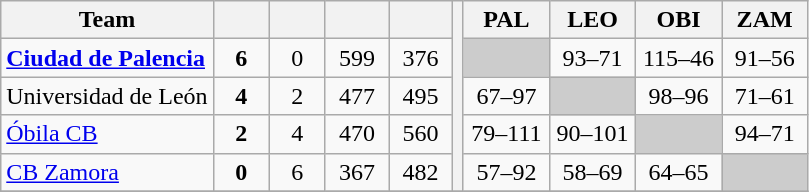<table class="wikitable" style="text-align:center">
<tr>
<th>Team</th>
<th width=30></th>
<th width=30></th>
<th width=35></th>
<th width=35></th>
<th rowspan=5></th>
<th width=50>PAL</th>
<th width=50>LEO</th>
<th width=50>OBI</th>
<th width=50>ZAM</th>
</tr>
<tr>
<td align="left"><strong><a href='#'>Ciudad de Palencia</a></strong></td>
<td><strong>6</strong></td>
<td>0</td>
<td>599</td>
<td>376</td>
<td style="background:#cccccc"></td>
<td>93–71</td>
<td>115–46</td>
<td>91–56</td>
</tr>
<tr>
<td align="left">Universidad de León</td>
<td><strong>4</strong></td>
<td>2</td>
<td>477</td>
<td>495</td>
<td>67–97</td>
<td style="background:#cccccc"></td>
<td>98–96</td>
<td>71–61</td>
</tr>
<tr>
<td align="left"><a href='#'>Óbila CB</a></td>
<td><strong>2</strong></td>
<td>4</td>
<td>470</td>
<td>560</td>
<td>79–111</td>
<td>90–101</td>
<td style="background:#cccccc"></td>
<td>94–71</td>
</tr>
<tr>
<td align="left"><a href='#'>CB Zamora</a></td>
<td><strong>0</strong></td>
<td>6</td>
<td>367</td>
<td>482</td>
<td>57–92</td>
<td>58–69</td>
<td>64–65</td>
<td style="background:#cccccc"></td>
</tr>
<tr>
</tr>
</table>
